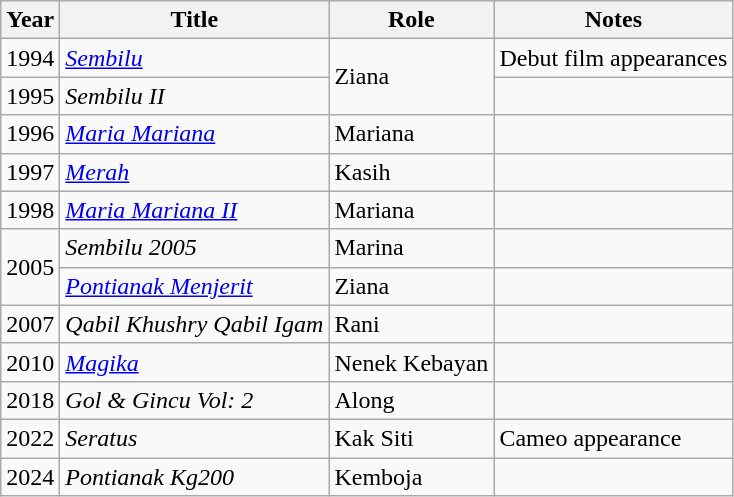<table class="wikitable">
<tr>
<th>Year</th>
<th>Title</th>
<th>Role</th>
<th>Notes</th>
</tr>
<tr>
<td>1994</td>
<td><em><a href='#'>Sembilu</a></em></td>
<td rowspan="2">Ziana</td>
<td>Debut film appearances</td>
</tr>
<tr>
<td>1995</td>
<td><em>Sembilu II</em></td>
<td></td>
</tr>
<tr>
<td>1996</td>
<td><em><a href='#'>Maria Mariana</a></em></td>
<td>Mariana</td>
<td></td>
</tr>
<tr>
<td>1997</td>
<td><em><a href='#'>Merah</a></em></td>
<td>Kasih</td>
<td></td>
</tr>
<tr>
<td>1998</td>
<td><em><a href='#'>Maria Mariana II</a></em></td>
<td>Mariana</td>
<td></td>
</tr>
<tr>
<td rowspan="2">2005</td>
<td><em>Sembilu 2005</em></td>
<td>Marina</td>
<td></td>
</tr>
<tr>
<td><em><a href='#'>Pontianak Menjerit</a></em></td>
<td>Ziana</td>
<td></td>
</tr>
<tr>
<td>2007</td>
<td><em>Qabil Khushry Qabil Igam</em></td>
<td>Rani</td>
<td></td>
</tr>
<tr>
<td>2010</td>
<td><em><a href='#'>Magika</a></em></td>
<td>Nenek Kebayan</td>
<td></td>
</tr>
<tr>
<td>2018</td>
<td><em>Gol & Gincu Vol: 2</em></td>
<td>Along</td>
<td></td>
</tr>
<tr>
<td>2022</td>
<td><em>Seratus</em></td>
<td>Kak Siti</td>
<td>Cameo appearance</td>
</tr>
<tr>
<td>2024</td>
<td><em>Pontianak Kg200</em></td>
<td>Kemboja</td>
<td></td>
</tr>
</table>
